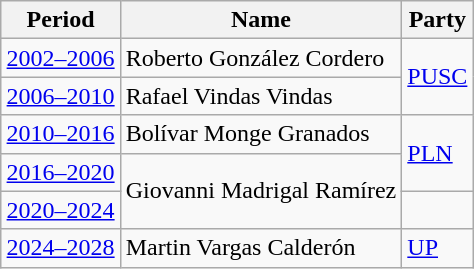<table class="wikitable" style="margin:auto">
<tr>
<th>Period</th>
<th>Name</th>
<th>Party</th>
</tr>
<tr>
<td><a href='#'>2002–2006</a></td>
<td>Roberto González Cordero</td>
<td rowspan="2"> <a href='#'>PUSC</a></td>
</tr>
<tr>
<td><a href='#'>2006–2010</a></td>
<td>Rafael Vindas Vindas</td>
</tr>
<tr>
<td><a href='#'>2010–2016</a></td>
<td>Bolívar Monge Granados</td>
<td rowspan="2"> <a href='#'>PLN</a></td>
</tr>
<tr>
<td><a href='#'>2016–2020</a></td>
<td rowspan="2">Giovanni Madrigal Ramírez</td>
</tr>
<tr>
<td><a href='#'>2020–2024</a></td>
<td> </td>
</tr>
<tr>
<td><a href='#'>2024–2028</a></td>
<td>Martin Vargas Calderón</td>
<td> <a href='#'>UP</a></td>
</tr>
</table>
